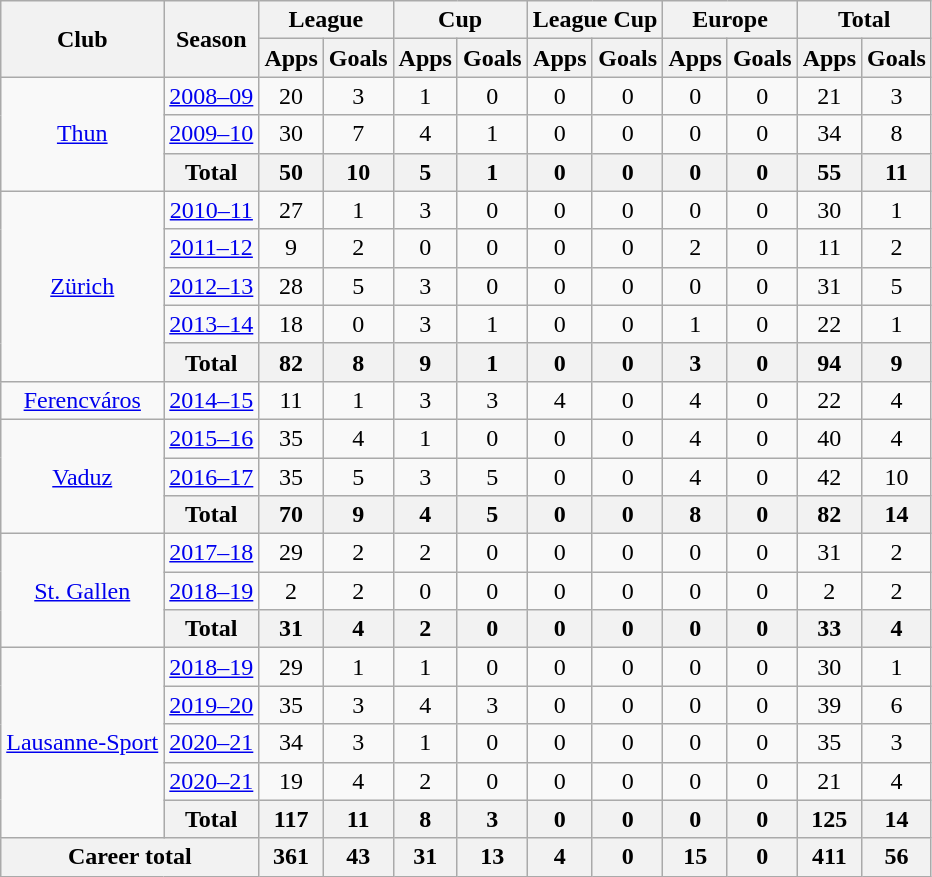<table class="wikitable" style="text-align: center">
<tr>
<th rowspan="2">Club</th>
<th rowspan="2">Season</th>
<th colspan="2">League</th>
<th colspan="2">Cup</th>
<th colspan="2">League Cup</th>
<th colspan="2">Europe</th>
<th colspan="2">Total</th>
</tr>
<tr>
<th>Apps</th>
<th>Goals</th>
<th>Apps</th>
<th>Goals</th>
<th>Apps</th>
<th>Goals</th>
<th>Apps</th>
<th>Goals</th>
<th>Apps</th>
<th>Goals</th>
</tr>
<tr>
<td rowspan="3"><a href='#'>Thun</a></td>
<td><a href='#'>2008–09</a></td>
<td>20</td>
<td>3</td>
<td>1</td>
<td>0</td>
<td>0</td>
<td>0</td>
<td>0</td>
<td>0</td>
<td>21</td>
<td>3</td>
</tr>
<tr>
<td><a href='#'>2009–10</a></td>
<td>30</td>
<td>7</td>
<td>4</td>
<td>1</td>
<td>0</td>
<td>0</td>
<td>0</td>
<td>0</td>
<td>34</td>
<td>8</td>
</tr>
<tr>
<th>Total</th>
<th>50</th>
<th>10</th>
<th>5</th>
<th>1</th>
<th>0</th>
<th>0</th>
<th>0</th>
<th>0</th>
<th>55</th>
<th>11</th>
</tr>
<tr>
<td rowspan="5"><a href='#'>Zürich</a></td>
<td><a href='#'>2010–11</a></td>
<td>27</td>
<td>1</td>
<td>3</td>
<td>0</td>
<td>0</td>
<td>0</td>
<td>0</td>
<td>0</td>
<td>30</td>
<td>1</td>
</tr>
<tr>
<td><a href='#'>2011–12</a></td>
<td>9</td>
<td>2</td>
<td>0</td>
<td>0</td>
<td>0</td>
<td>0</td>
<td>2</td>
<td>0</td>
<td>11</td>
<td>2</td>
</tr>
<tr>
<td><a href='#'>2012–13</a></td>
<td>28</td>
<td>5</td>
<td>3</td>
<td>0</td>
<td>0</td>
<td>0</td>
<td>0</td>
<td>0</td>
<td>31</td>
<td>5</td>
</tr>
<tr>
<td><a href='#'>2013–14</a></td>
<td>18</td>
<td>0</td>
<td>3</td>
<td>1</td>
<td>0</td>
<td>0</td>
<td>1</td>
<td>0</td>
<td>22</td>
<td>1</td>
</tr>
<tr>
<th>Total</th>
<th>82</th>
<th>8</th>
<th>9</th>
<th>1</th>
<th>0</th>
<th>0</th>
<th>3</th>
<th>0</th>
<th>94</th>
<th>9</th>
</tr>
<tr>
<td><a href='#'>Ferencváros</a></td>
<td><a href='#'>2014–15</a></td>
<td>11</td>
<td>1</td>
<td>3</td>
<td>3</td>
<td>4</td>
<td>0</td>
<td>4</td>
<td>0</td>
<td>22</td>
<td>4</td>
</tr>
<tr>
<td rowspan="3"><a href='#'>Vaduz</a></td>
<td><a href='#'>2015–16</a></td>
<td>35</td>
<td>4</td>
<td>1</td>
<td>0</td>
<td>0</td>
<td>0</td>
<td>4</td>
<td>0</td>
<td>40</td>
<td>4</td>
</tr>
<tr>
<td><a href='#'>2016–17</a></td>
<td>35</td>
<td>5</td>
<td>3</td>
<td>5</td>
<td>0</td>
<td>0</td>
<td>4</td>
<td>0</td>
<td>42</td>
<td>10</td>
</tr>
<tr>
<th>Total</th>
<th>70</th>
<th>9</th>
<th>4</th>
<th>5</th>
<th>0</th>
<th>0</th>
<th>8</th>
<th>0</th>
<th>82</th>
<th>14</th>
</tr>
<tr>
<td rowspan="3"><a href='#'>St. Gallen</a></td>
<td><a href='#'>2017–18</a></td>
<td>29</td>
<td>2</td>
<td>2</td>
<td>0</td>
<td>0</td>
<td>0</td>
<td>0</td>
<td>0</td>
<td>31</td>
<td>2</td>
</tr>
<tr>
<td><a href='#'>2018–19</a></td>
<td>2</td>
<td>2</td>
<td>0</td>
<td>0</td>
<td>0</td>
<td>0</td>
<td>0</td>
<td>0</td>
<td>2</td>
<td>2</td>
</tr>
<tr>
<th>Total</th>
<th>31</th>
<th>4</th>
<th>2</th>
<th>0</th>
<th>0</th>
<th>0</th>
<th>0</th>
<th>0</th>
<th>33</th>
<th>4</th>
</tr>
<tr>
<td rowspan="5"><a href='#'>Lausanne-Sport</a></td>
<td><a href='#'>2018–19</a></td>
<td>29</td>
<td>1</td>
<td>1</td>
<td>0</td>
<td>0</td>
<td>0</td>
<td>0</td>
<td>0</td>
<td>30</td>
<td>1</td>
</tr>
<tr>
<td><a href='#'>2019–20</a></td>
<td>35</td>
<td>3</td>
<td>4</td>
<td>3</td>
<td>0</td>
<td>0</td>
<td>0</td>
<td>0</td>
<td>39</td>
<td>6</td>
</tr>
<tr>
<td><a href='#'>2020–21</a></td>
<td>34</td>
<td>3</td>
<td>1</td>
<td>0</td>
<td>0</td>
<td>0</td>
<td>0</td>
<td>0</td>
<td>35</td>
<td>3</td>
</tr>
<tr>
<td><a href='#'>2020–21</a></td>
<td>19</td>
<td>4</td>
<td>2</td>
<td>0</td>
<td>0</td>
<td>0</td>
<td>0</td>
<td>0</td>
<td>21</td>
<td>4</td>
</tr>
<tr>
<th>Total</th>
<th>117</th>
<th>11</th>
<th>8</th>
<th>3</th>
<th>0</th>
<th>0</th>
<th>0</th>
<th>0</th>
<th>125</th>
<th>14</th>
</tr>
<tr>
<th colspan="2">Career total</th>
<th>361</th>
<th>43</th>
<th>31</th>
<th>13</th>
<th>4</th>
<th>0</th>
<th>15</th>
<th>0</th>
<th>411</th>
<th>56</th>
</tr>
</table>
